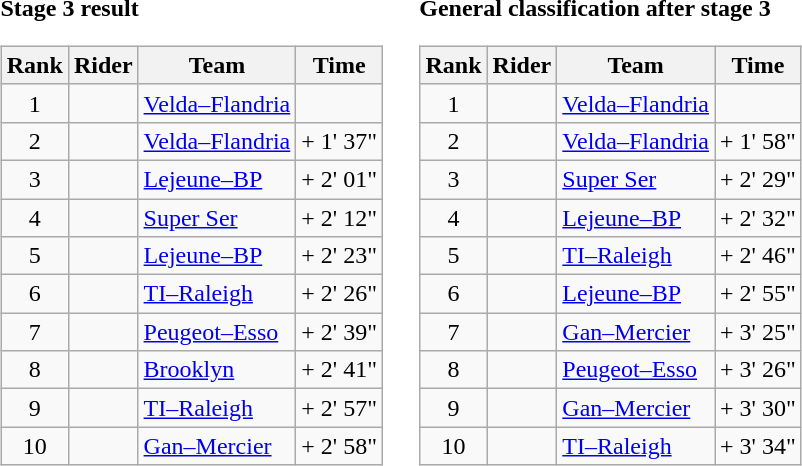<table>
<tr>
<td><strong>Stage 3 result</strong><br><table class="wikitable">
<tr>
<th scope="col">Rank</th>
<th scope="col">Rider</th>
<th scope="col">Team</th>
<th scope="col">Time</th>
</tr>
<tr>
<td style="text-align:center;">1</td>
<td></td>
<td><a href='#'>Velda–Flandria</a></td>
<td style="text-align:right;"></td>
</tr>
<tr>
<td style="text-align:center;">2</td>
<td></td>
<td><a href='#'>Velda–Flandria</a></td>
<td style="text-align:right;">+ 1' 37"</td>
</tr>
<tr>
<td style="text-align:center;">3</td>
<td></td>
<td><a href='#'>Lejeune–BP</a></td>
<td style="text-align:right;">+ 2' 01"</td>
</tr>
<tr>
<td style="text-align:center;">4</td>
<td></td>
<td><a href='#'>Super Ser</a></td>
<td style="text-align:right;">+ 2' 12"</td>
</tr>
<tr>
<td style="text-align:center;">5</td>
<td></td>
<td><a href='#'>Lejeune–BP</a></td>
<td style="text-align:right;">+ 2' 23"</td>
</tr>
<tr>
<td style="text-align:center;">6</td>
<td></td>
<td><a href='#'>TI–Raleigh</a></td>
<td style="text-align:right;">+ 2' 26"</td>
</tr>
<tr>
<td style="text-align:center;">7</td>
<td></td>
<td><a href='#'>Peugeot–Esso</a></td>
<td style="text-align:right;">+ 2' 39"</td>
</tr>
<tr>
<td style="text-align:center;">8</td>
<td></td>
<td><a href='#'>Brooklyn</a></td>
<td style="text-align:right;">+ 2' 41"</td>
</tr>
<tr>
<td style="text-align:center;">9</td>
<td></td>
<td><a href='#'>TI–Raleigh</a></td>
<td style="text-align:right;">+ 2' 57"</td>
</tr>
<tr>
<td style="text-align:center;">10</td>
<td></td>
<td><a href='#'>Gan–Mercier</a></td>
<td style="text-align:right;">+ 2' 58"</td>
</tr>
</table>
</td>
<td></td>
<td><strong>General classification after stage 3</strong><br><table class="wikitable">
<tr>
<th scope="col">Rank</th>
<th scope="col">Rider</th>
<th scope="col">Team</th>
<th scope="col">Time</th>
</tr>
<tr>
<td style="text-align:center;">1</td>
<td> </td>
<td><a href='#'>Velda–Flandria</a></td>
<td style="text-align:right;"></td>
</tr>
<tr>
<td style="text-align:center;">2</td>
<td></td>
<td><a href='#'>Velda–Flandria</a></td>
<td style="text-align:right;">+ 1' 58"</td>
</tr>
<tr>
<td style="text-align:center;">3</td>
<td></td>
<td><a href='#'>Super Ser</a></td>
<td style="text-align:right;">+ 2' 29"</td>
</tr>
<tr>
<td style="text-align:center;">4</td>
<td></td>
<td><a href='#'>Lejeune–BP</a></td>
<td style="text-align:right;">+ 2' 32"</td>
</tr>
<tr>
<td style="text-align:center;">5</td>
<td></td>
<td><a href='#'>TI–Raleigh</a></td>
<td style="text-align:right;">+ 2' 46"</td>
</tr>
<tr>
<td style="text-align:center;">6</td>
<td></td>
<td><a href='#'>Lejeune–BP</a></td>
<td style="text-align:right;">+ 2' 55"</td>
</tr>
<tr>
<td style="text-align:center;">7</td>
<td></td>
<td><a href='#'>Gan–Mercier</a></td>
<td style="text-align:right;">+ 3' 25"</td>
</tr>
<tr>
<td style="text-align:center;">8</td>
<td></td>
<td><a href='#'>Peugeot–Esso</a></td>
<td style="text-align:right;">+ 3' 26"</td>
</tr>
<tr>
<td style="text-align:center;">9</td>
<td></td>
<td><a href='#'>Gan–Mercier</a></td>
<td style="text-align:right;">+ 3' 30"</td>
</tr>
<tr>
<td style="text-align:center;">10</td>
<td></td>
<td><a href='#'>TI–Raleigh</a></td>
<td style="text-align:right;">+ 3' 34"</td>
</tr>
</table>
</td>
</tr>
</table>
